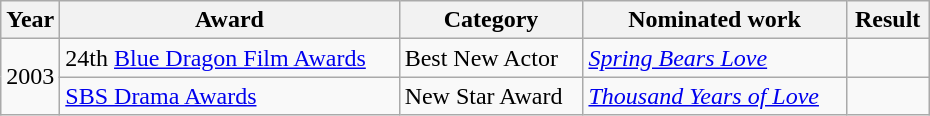<table class="wikitable" style="width:620px">
<tr>
<th width=10>Year</th>
<th>Award</th>
<th>Category</th>
<th>Nominated work</th>
<th>Result</th>
</tr>
<tr>
<td rowspan=2>2003</td>
<td>24th <a href='#'>Blue Dragon Film Awards</a></td>
<td>Best New Actor</td>
<td><em><a href='#'>Spring Bears Love</a></em></td>
<td></td>
</tr>
<tr>
<td><a href='#'>SBS Drama Awards</a></td>
<td>New Star Award</td>
<td><em><a href='#'>Thousand Years of Love</a></em></td>
<td></td>
</tr>
</table>
